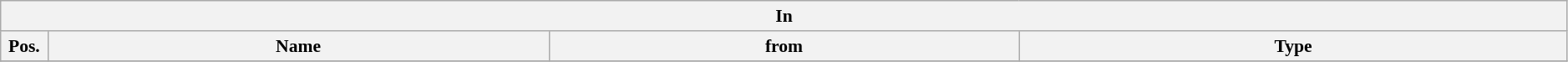<table class="wikitable" style="font-size:90%;width:99%;">
<tr>
<th colspan="4">In</th>
</tr>
<tr>
<th width=3%>Pos.</th>
<th width=32%>Name</th>
<th width=30%>from</th>
<th width=35%>Type</th>
</tr>
<tr>
</tr>
</table>
